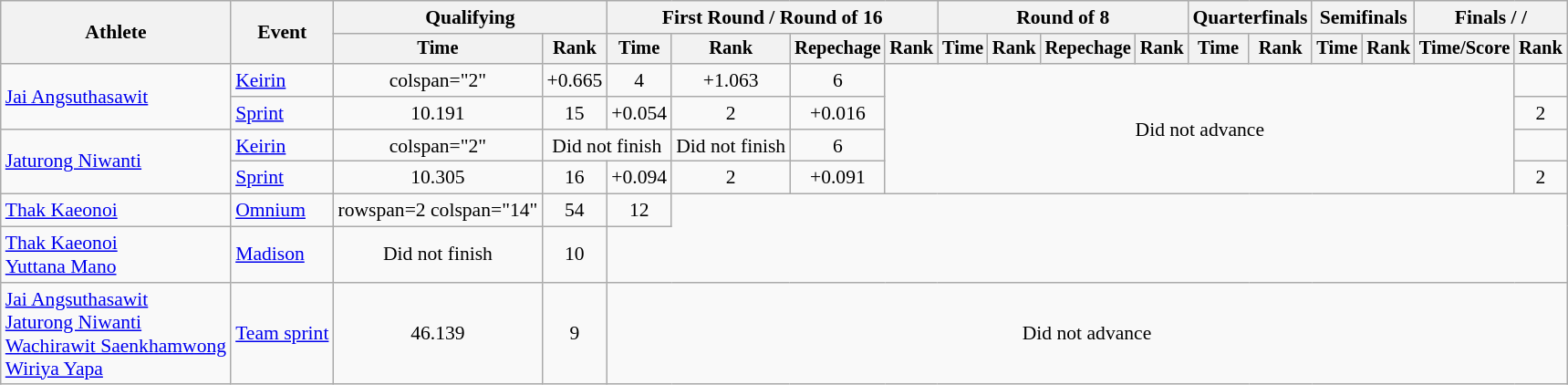<table class="wikitable" style="font-size:90%;text-align:center">
<tr>
<th rowspan="2">Athlete</th>
<th rowspan="2">Event</th>
<th colspan="2">Qualifying</th>
<th colspan="4">First Round / Round of 16</th>
<th colspan="4">Round of 8</th>
<th colspan="2">Quarterfinals</th>
<th colspan="2">Semifinals</th>
<th colspan="2">Finals /  / </th>
</tr>
<tr style=font-size:95%>
<th>Time</th>
<th>Rank</th>
<th>Time</th>
<th>Rank</th>
<th>Repechage</th>
<th>Rank</th>
<th>Time</th>
<th>Rank</th>
<th>Repechage</th>
<th>Rank</th>
<th>Time</th>
<th>Rank</th>
<th>Time</th>
<th>Rank</th>
<th>Time/Score</th>
<th>Rank</th>
</tr>
<tr>
<td align="left" rowspan="2"><a href='#'>Jai Angsuthasawit</a></td>
<td align="left"><a href='#'>Keirin</a></td>
<td>colspan="2" </td>
<td>+0.665</td>
<td>4 <strong></strong></td>
<td>+1.063</td>
<td>6</td>
<td rowspan=4 colspan="10">Did not advance</td>
</tr>
<tr>
<td align="left"><a href='#'>Sprint</a></td>
<td>10.191</td>
<td>15 <strong></strong></td>
<td>+0.054</td>
<td>2 <strong></strong></td>
<td>+0.016</td>
<td>2</td>
</tr>
<tr>
<td align="left" rowspan="2"><a href='#'>Jaturong Niwanti</a></td>
<td align="left"><a href='#'>Keirin</a></td>
<td>colspan="2" </td>
<td colspan=2>Did not finish <strong></strong></td>
<td>Did not finish</td>
<td>6</td>
</tr>
<tr>
<td align="left"><a href='#'>Sprint</a></td>
<td>10.305</td>
<td>16 <strong></strong></td>
<td>+0.094</td>
<td>2 <strong></strong></td>
<td>+0.091</td>
<td>2</td>
</tr>
<tr>
<td align="left"><a href='#'>Thak Kaeonoi</a></td>
<td align="left"><a href='#'>Omnium</a></td>
<td>rowspan=2 colspan="14" </td>
<td>54</td>
<td>12</td>
</tr>
<tr>
<td align="left"><a href='#'>Thak Kaeonoi</a><br><a href='#'>Yuttana Mano</a></td>
<td align="left"><a href='#'>Madison</a></td>
<td>Did not finish</td>
<td>10</td>
</tr>
<tr>
<td align="left"><a href='#'>Jai Angsuthasawit</a><br><a href='#'>Jaturong Niwanti</a><br><a href='#'>Wachirawit Saenkhamwong</a><br><a href='#'>Wiriya Yapa</a></td>
<td align="left"><a href='#'>Team sprint</a></td>
<td>46.139</td>
<td>9</td>
<td colspan="14">Did not advance</td>
</tr>
</table>
